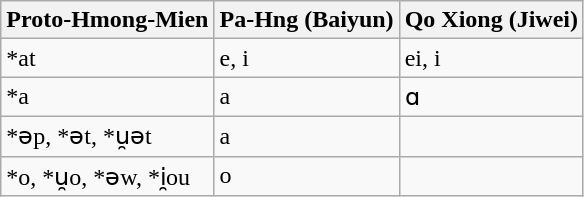<table class="wikitable">
<tr>
<th>Proto-Hmong-Mien</th>
<th>Pa-Hng (Baiyun)</th>
<th>Qo Xiong (Jiwei)</th>
</tr>
<tr>
<td>*at</td>
<td>e, i</td>
<td>ei, i</td>
</tr>
<tr>
<td>*a</td>
<td>a</td>
<td>ɑ</td>
</tr>
<tr>
<td>*əp, *ət, *u̯ət</td>
<td>a</td>
<td></td>
</tr>
<tr>
<td>*o, *u̯o, *əw, *i̯ou</td>
<td>o</td>
<td></td>
</tr>
</table>
